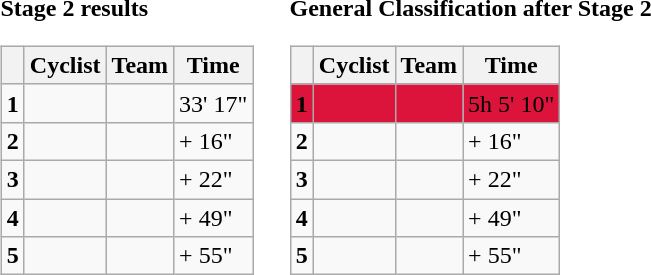<table>
<tr>
<td><strong>Stage 2 results</strong><br><table class="wikitable">
<tr>
<th></th>
<th>Cyclist</th>
<th>Team</th>
<th>Time</th>
</tr>
<tr>
<td><strong>1</strong></td>
<td></td>
<td></td>
<td>33' 17"</td>
</tr>
<tr>
<td><strong>2</strong></td>
<td></td>
<td></td>
<td>+ 16"</td>
</tr>
<tr>
<td><strong>3</strong></td>
<td></td>
<td></td>
<td>+ 22"</td>
</tr>
<tr>
<td><strong>4</strong></td>
<td></td>
<td></td>
<td>+ 49"</td>
</tr>
<tr>
<td><strong>5</strong></td>
<td></td>
<td></td>
<td>+ 55"</td>
</tr>
</table>
</td>
<td></td>
<td><strong>General Classification after Stage 2</strong><br><table class="wikitable">
<tr>
<th></th>
<th>Cyclist</th>
<th>Team</th>
<th>Time</th>
</tr>
<tr style="background:crimson">
<td><strong>1</strong></td>
<td></td>
<td></td>
<td>5h 5' 10"</td>
</tr>
<tr>
<td><strong>2</strong></td>
<td></td>
<td></td>
<td>+ 16"</td>
</tr>
<tr>
<td><strong>3</strong></td>
<td></td>
<td></td>
<td>+ 22"</td>
</tr>
<tr>
<td><strong>4</strong></td>
<td></td>
<td></td>
<td>+ 49"</td>
</tr>
<tr>
<td><strong>5</strong></td>
<td></td>
<td></td>
<td>+ 55"</td>
</tr>
</table>
</td>
</tr>
</table>
